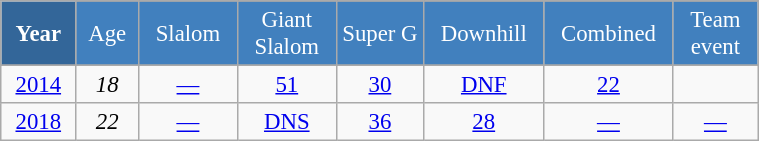<table class="wikitable" style="font-size:95%; text-align:center; border:grey solid 1px; border-collapse:collapse;" width="40%">
<tr style="background-color:#369; color:white;">
<td rowspan="2" colspan="1" width="4%"><strong>Year</strong></td>
</tr>
<tr style="background-color:#4180be; color:white;">
<td width="3%">Age</td>
<td width="5%">Slalom</td>
<td width="5%">Giant<br>Slalom</td>
<td width="5%">Super G</td>
<td width="5%">Downhill</td>
<td width="5%">Combined</td>
<td width="5%">Team event</td>
</tr>
<tr style="background-color:#8CB2D8; color:white;">
</tr>
<tr>
<td><a href='#'>2014</a></td>
<td><em>18</em></td>
<td><a href='#'>—</a></td>
<td><a href='#'>51</a></td>
<td><a href='#'>30</a></td>
<td><a href='#'>DNF</a></td>
<td><a href='#'>22</a></td>
<td></td>
</tr>
<tr>
<td><a href='#'>2018</a></td>
<td><em>22</em></td>
<td><a href='#'>—</a></td>
<td><a href='#'>DNS</a></td>
<td><a href='#'>36</a></td>
<td><a href='#'>28</a></td>
<td><a href='#'>—</a></td>
<td><a href='#'>—</a></td>
</tr>
</table>
